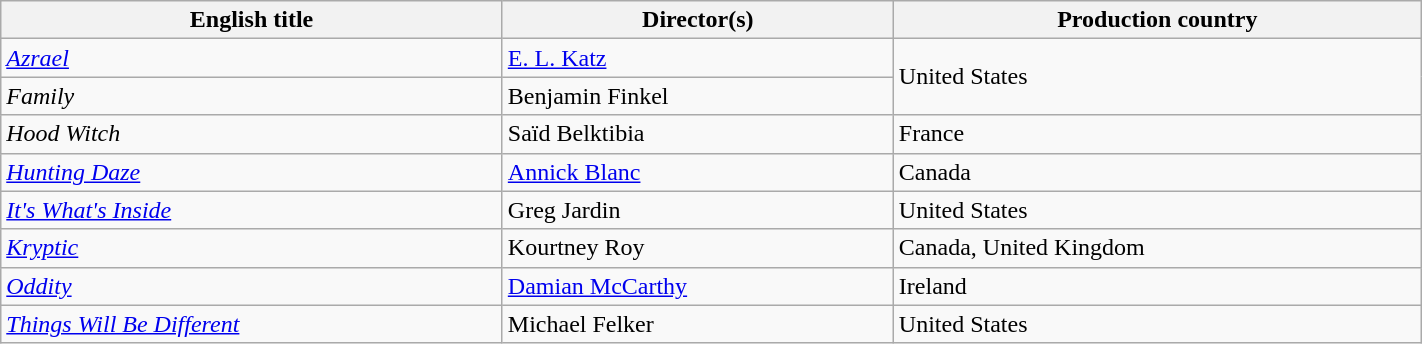<table class="wikitable plainrowheaders" style="width:75%; margin-bottom:4px">
<tr>
<th scope="col">English title</th>
<th scope="col">Director(s)</th>
<th scope="col">Production country</th>
</tr>
<tr>
<td scope="row"><em><a href='#'>Azrael</a></em></td>
<td><a href='#'>E. L. Katz</a></td>
<td rowspan="2">United States</td>
</tr>
<tr>
<td scope="row"><em>Family</em></td>
<td>Benjamin Finkel</td>
</tr>
<tr>
<td scope="row"><em>Hood Witch</em></td>
<td>Saïd Belktibia</td>
<td>France</td>
</tr>
<tr>
<td scope="row"><em><a href='#'>Hunting Daze</a></em></td>
<td><a href='#'>Annick Blanc</a></td>
<td>Canada</td>
</tr>
<tr>
<td scope="row"><em><a href='#'>It's What's Inside</a></em></td>
<td>Greg Jardin</td>
<td>United States</td>
</tr>
<tr>
<td scope="row"><em><a href='#'>Kryptic</a></em></td>
<td>Kourtney Roy</td>
<td>Canada, United Kingdom</td>
</tr>
<tr>
<td scope="row"><em><a href='#'>Oddity</a></em></td>
<td><a href='#'>Damian McCarthy</a></td>
<td>Ireland</td>
</tr>
<tr>
<td scope="row"><em><a href='#'>Things Will Be Different</a></em></td>
<td>Michael Felker</td>
<td>United States</td>
</tr>
</table>
